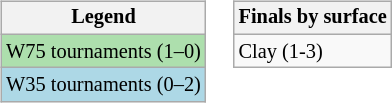<table>
<tr valign=top>
<td><br><table class="wikitable" style=font-size:85%;>
<tr>
<th>Legend</th>
</tr>
<tr style="background:#addfad;">
<td>W75 tournaments (1–0)</td>
</tr>
<tr style="background:lightblue;">
<td>W35 tournaments (0–2)</td>
</tr>
</table>
</td>
<td><br><table class="wikitable" style=font-size:85%;>
<tr>
<th>Finals by surface</th>
</tr>
<tr>
<td>Clay (1-3)</td>
</tr>
</table>
</td>
</tr>
</table>
